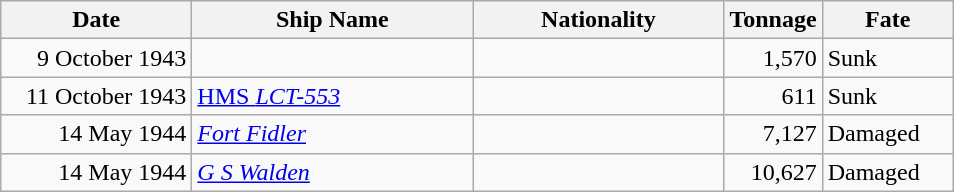<table class="wikitable sortable">
<tr>
<th width="120px">Date</th>
<th width="180px">Ship Name</th>
<th width="160px">Nationality</th>
<th width="25px">Tonnage</th>
<th width="80px">Fate</th>
</tr>
<tr>
<td align="right">9 October 1943</td>
<td align="left"></td>
<td align="left"></td>
<td align="right">1,570</td>
<td align="left">Sunk</td>
</tr>
<tr>
<td align="right">11 October 1943</td>
<td align="left"><a href='#'>HMS <em>LCT-553</em></a></td>
<td align="left"></td>
<td align="right">611</td>
<td align="left">Sunk</td>
</tr>
<tr>
<td align="right">14 May 1944</td>
<td align="left"><a href='#'><em>Fort Fidler</em></a></td>
<td align="left"></td>
<td align="right">7,127</td>
<td align="left">Damaged</td>
</tr>
<tr>
<td align="right">14 May 1944</td>
<td align="left"><a href='#'><em>G S Walden</em></a></td>
<td align="left"></td>
<td align="right">10,627</td>
<td align="left">Damaged</td>
</tr>
</table>
